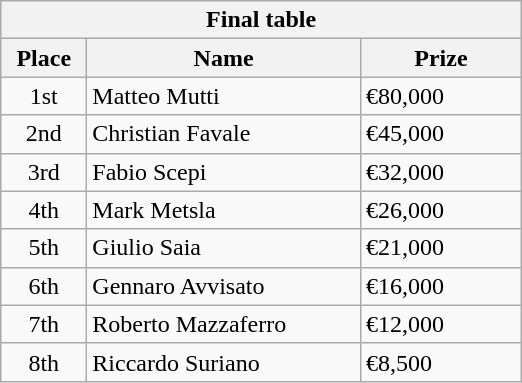<table class="wikitable">
<tr>
<th colspan="3">Final table</th>
</tr>
<tr>
<th style="width:50px;">Place</th>
<th style="width:175px;">Name</th>
<th style="width:100px;">Prize</th>
</tr>
<tr>
<td style="text-align:center;">1st</td>
<td> Matteo Mutti</td>
<td>€80,000</td>
</tr>
<tr>
<td style="text-align:center;">2nd</td>
<td> Christian Favale</td>
<td>€45,000</td>
</tr>
<tr>
<td style="text-align:center;">3rd</td>
<td> Fabio Scepi</td>
<td>€32,000</td>
</tr>
<tr>
<td style="text-align:center;">4th</td>
<td> Mark Metsla</td>
<td>€26,000</td>
</tr>
<tr>
<td style="text-align:center;">5th</td>
<td> Giulio Saia</td>
<td>€21,000</td>
</tr>
<tr>
<td style="text-align:center;">6th</td>
<td> Gennaro Avvisato</td>
<td>€16,000</td>
</tr>
<tr>
<td style="text-align:center;">7th</td>
<td> Roberto Mazzaferro</td>
<td>€12,000</td>
</tr>
<tr>
<td style="text-align:center;">8th</td>
<td> Riccardo Suriano</td>
<td>€8,500</td>
</tr>
</table>
